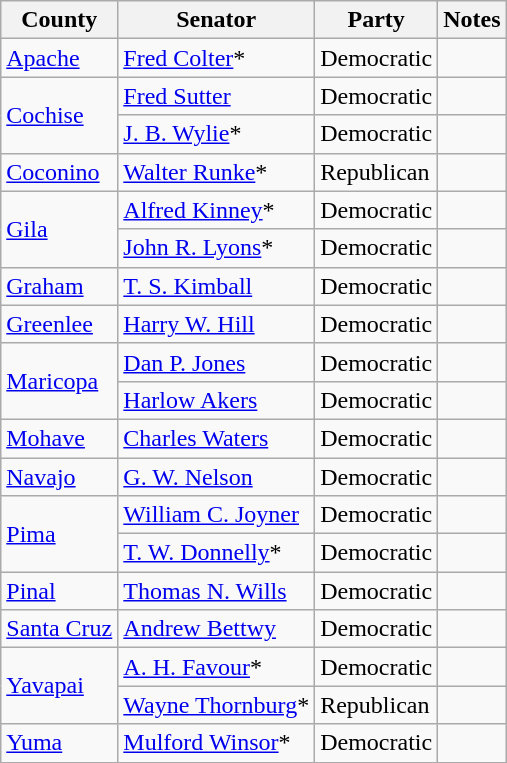<table class=wikitable>
<tr>
<th>County</th>
<th>Senator</th>
<th>Party</th>
<th>Notes</th>
</tr>
<tr>
<td><a href='#'>Apache</a></td>
<td><a href='#'>Fred Colter</a>*</td>
<td>Democratic</td>
<td></td>
</tr>
<tr>
<td rowspan="2"><a href='#'>Cochise</a></td>
<td><a href='#'>Fred Sutter</a></td>
<td>Democratic</td>
<td></td>
</tr>
<tr>
<td><a href='#'>J. B. Wylie</a>*</td>
<td>Democratic</td>
<td></td>
</tr>
<tr>
<td><a href='#'>Coconino</a></td>
<td><a href='#'>Walter Runke</a>*</td>
<td>Republican</td>
<td></td>
</tr>
<tr>
<td rowspan="2"><a href='#'>Gila</a></td>
<td><a href='#'>Alfred Kinney</a>*</td>
<td>Democratic</td>
<td></td>
</tr>
<tr>
<td><a href='#'>John R. Lyons</a>*</td>
<td>Democratic</td>
<td></td>
</tr>
<tr>
<td><a href='#'>Graham</a></td>
<td><a href='#'>T. S. Kimball</a></td>
<td>Democratic</td>
<td></td>
</tr>
<tr>
<td><a href='#'>Greenlee</a></td>
<td><a href='#'>Harry W. Hill</a></td>
<td>Democratic</td>
<td></td>
</tr>
<tr>
<td rowspan="2"><a href='#'>Maricopa</a></td>
<td><a href='#'>Dan P. Jones</a></td>
<td>Democratic</td>
<td></td>
</tr>
<tr>
<td><a href='#'>Harlow Akers</a></td>
<td>Democratic</td>
<td></td>
</tr>
<tr>
<td><a href='#'>Mohave</a></td>
<td><a href='#'>Charles Waters</a></td>
<td>Democratic</td>
<td></td>
</tr>
<tr>
<td><a href='#'>Navajo</a></td>
<td><a href='#'>G. W. Nelson</a></td>
<td>Democratic</td>
<td></td>
</tr>
<tr>
<td rowspan="2"><a href='#'>Pima</a></td>
<td><a href='#'>William C. Joyner</a></td>
<td>Democratic</td>
<td></td>
</tr>
<tr>
<td><a href='#'>T. W. Donnelly</a>*</td>
<td>Democratic</td>
<td></td>
</tr>
<tr>
<td><a href='#'>Pinal</a></td>
<td><a href='#'>Thomas N. Wills</a></td>
<td>Democratic</td>
<td></td>
</tr>
<tr>
<td><a href='#'>Santa Cruz</a></td>
<td><a href='#'>Andrew Bettwy</a></td>
<td>Democratic</td>
<td></td>
</tr>
<tr>
<td rowspan="2"><a href='#'>Yavapai</a></td>
<td><a href='#'>A. H. Favour</a>*</td>
<td>Democratic</td>
<td></td>
</tr>
<tr>
<td><a href='#'>Wayne Thornburg</a>*</td>
<td>Republican</td>
<td></td>
</tr>
<tr>
<td><a href='#'>Yuma</a></td>
<td><a href='#'>Mulford Winsor</a>*</td>
<td>Democratic</td>
<td></td>
</tr>
<tr>
</tr>
</table>
